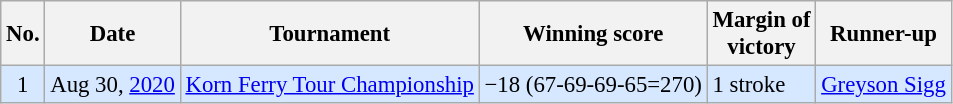<table class="wikitable" style="font-size:95%;">
<tr>
<th>No.</th>
<th>Date</th>
<th>Tournament</th>
<th>Winning score</th>
<th>Margin of<br>victory</th>
<th>Runner-up</th>
</tr>
<tr style="background:#D6E8FF;">
<td align=center>1</td>
<td align=right>Aug 30, <a href='#'>2020</a></td>
<td><a href='#'>Korn Ferry Tour Championship</a></td>
<td>−18 (67-69-69-65=270)</td>
<td>1 stroke</td>
<td> <a href='#'>Greyson Sigg</a></td>
</tr>
</table>
